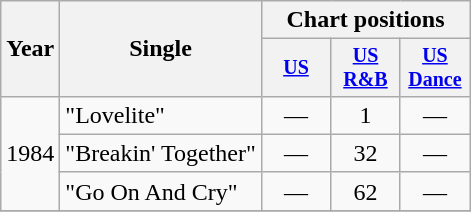<table class="wikitable" style="text-align:center;">
<tr>
<th rowspan="2">Year</th>
<th rowspan="2">Single</th>
<th colspan="3">Chart positions</th>
</tr>
<tr style="font-size:smaller;">
<th width="40"><a href='#'>US</a></th>
<th width="40"><a href='#'>US<br>R&B</a></th>
<th width="40"><a href='#'>US<br>Dance</a></th>
</tr>
<tr>
<td rowspan="3">1984</td>
<td align="left">"Lovelite"</td>
<td>—</td>
<td>1</td>
<td>—</td>
</tr>
<tr>
<td align="left">"Breakin' Together"</td>
<td>—</td>
<td>32</td>
<td>—</td>
</tr>
<tr>
<td align="left">"Go On And Cry"</td>
<td>—</td>
<td>62</td>
<td>—</td>
</tr>
<tr>
</tr>
</table>
